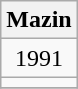<table class="wikitable" style="margin: 0.5em auto; text-align: center;">
<tr>
<th colspan="1">Mazin</th>
</tr>
<tr>
<td>1991</td>
</tr>
<tr>
<td></td>
</tr>
<tr>
</tr>
</table>
